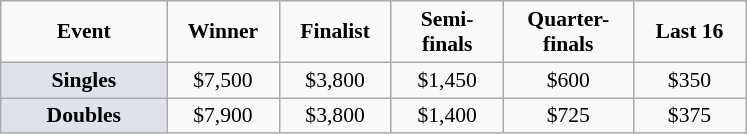<table class="wikitable" style="font-size:90%; text-align:center">
<tr>
<td width="104px"><strong>Event</strong></td>
<td width="68px"><strong>Winner</strong></td>
<td width="68px"><strong>Finalist</strong></td>
<td width="68px"><strong>Semi-finals</strong></td>
<td width="80px"><strong>Quarter-finals</strong></td>
<td width="68px"><strong>Last 16</strong></td>
</tr>
<tr>
<td bgcolor="#DFE2E9"><strong>Singles</strong></td>
<td>$7,500</td>
<td>$3,800</td>
<td>$1,450</td>
<td>$600</td>
<td>$350</td>
</tr>
<tr>
<td bgcolor="#DFE2E9"><strong>Doubles</strong></td>
<td>$7,900</td>
<td>$3,800</td>
<td>$1,400</td>
<td>$725</td>
<td>$375</td>
</tr>
</table>
